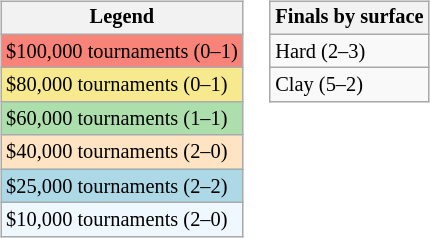<table>
<tr valign=top>
<td><br><table class="wikitable" style="font-size:85%;">
<tr>
<th>Legend</th>
</tr>
<tr style="background:#f88379;">
<td>$100,000 tournaments (0–1)</td>
</tr>
<tr style="background:#f7e98e;">
<td>$80,000 tournaments (0–1)</td>
</tr>
<tr style="background:#addfad;">
<td>$60,000 tournaments (1–1)</td>
</tr>
<tr style=background:#ffe4c4;>
<td>$40,000 tournaments (2–0)</td>
</tr>
<tr style="background:lightblue;">
<td>$25,000 tournaments (2–2)</td>
</tr>
<tr style="background:#f0f8ff;">
<td>$10,000 tournaments (2–0)</td>
</tr>
</table>
</td>
<td><br><table class="wikitable" style="font-size:85%;">
<tr>
<th>Finals by surface</th>
</tr>
<tr>
<td>Hard (2–3)</td>
</tr>
<tr>
<td>Clay (5–2)</td>
</tr>
</table>
</td>
</tr>
</table>
